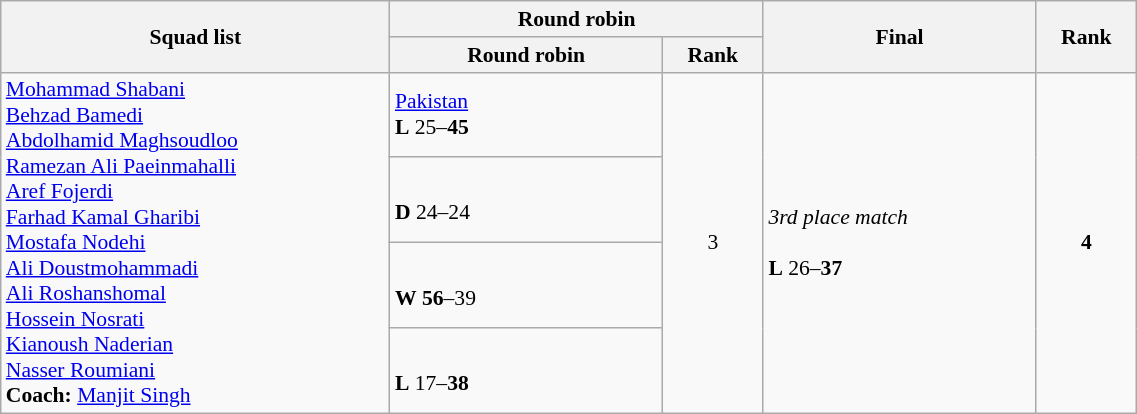<table class="wikitable" width="60%" style="text-align:left; font-size:90%">
<tr>
<th rowspan="2" width="20%">Squad list</th>
<th colspan="2">Round robin</th>
<th rowspan="2" width="14%">Final</th>
<th rowspan="2" width="5%">Rank</th>
</tr>
<tr>
<th width="14%">Round robin</th>
<th width="5%">Rank</th>
</tr>
<tr>
<td rowspan="4"><a href='#'>Mohammad Shabani</a><br><a href='#'>Behzad Bamedi</a><br><a href='#'>Abdolhamid Maghsoudloo</a><br><a href='#'>Ramezan Ali Paeinmahalli</a><br><a href='#'>Aref Fojerdi</a><br><a href='#'>Farhad Kamal Gharibi</a><br><a href='#'>Mostafa Nodehi</a><br><a href='#'>Ali Doustmohammadi</a><br><a href='#'>Ali Roshanshomal</a><br><a href='#'>Hossein Nosrati</a><br><a href='#'>Kianoush Naderian</a><br><a href='#'>Nasser Roumiani</a><br><strong>Coach:</strong>  <a href='#'>Manjit Singh</a></td>
<td> <a href='#'>Pakistan</a><br><strong>L</strong> 25–<strong>45</strong></td>
<td rowspan="4" align=center>3 <strong></strong></td>
<td rowspan="4"><em>3rd place match</em><br><br><strong>L</strong> 26–<strong>37</strong></td>
<td rowspan="4" align="center"><strong>4</strong></td>
</tr>
<tr>
<td><br><strong>D</strong> 24–24</td>
</tr>
<tr>
<td><br><strong>W</strong> <strong>56</strong>–39</td>
</tr>
<tr>
<td><br><strong>L</strong> 17–<strong>38</strong></td>
</tr>
</table>
